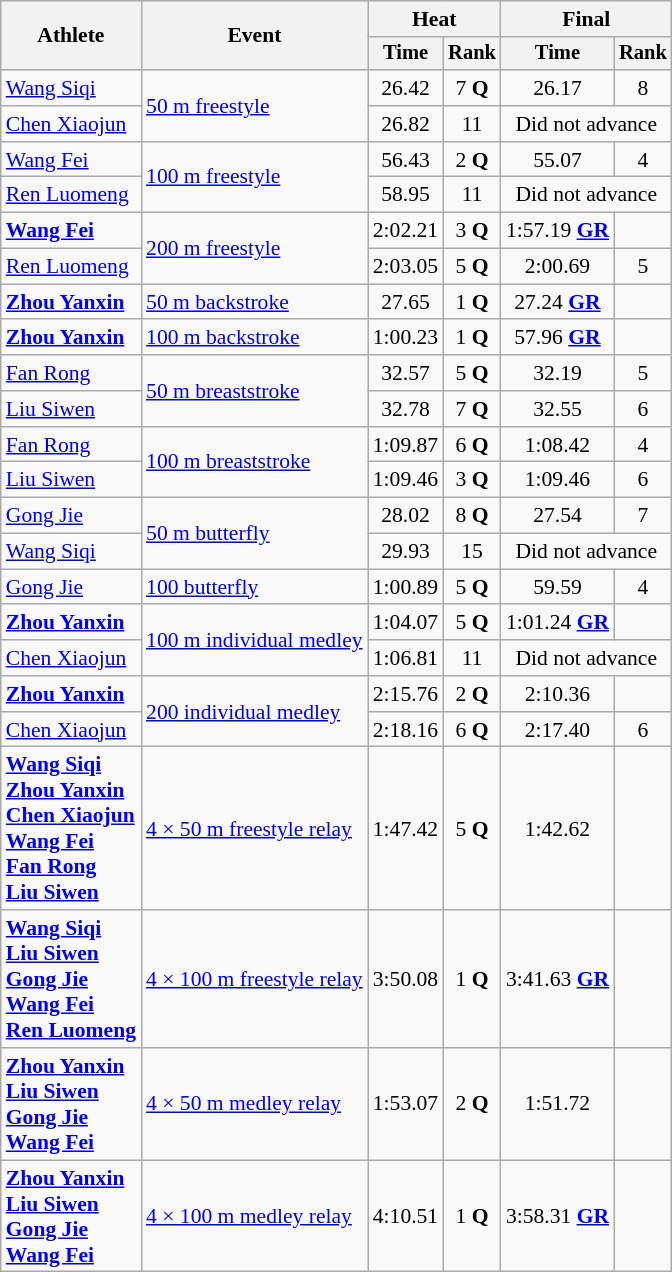<table class=wikitable style="font-size:90%">
<tr>
<th rowspan="2">Athlete</th>
<th rowspan="2">Event</th>
<th colspan="2">Heat</th>
<th colspan="2">Final</th>
</tr>
<tr style="font-size:95%">
<th>Time</th>
<th>Rank</th>
<th>Time</th>
<th>Rank</th>
</tr>
<tr align=center>
<td align=left><a href='#'>Wang Siqi</a></td>
<td align=left rowspan=2><a href='#'>50 m freestyle</a></td>
<td>26.42</td>
<td>7 <strong>Q</strong></td>
<td>26.17</td>
<td>8</td>
</tr>
<tr align=center>
<td align=left><a href='#'>Chen Xiaojun</a></td>
<td>26.82</td>
<td>11</td>
<td colspan=2>Did not advance</td>
</tr>
<tr align=center>
<td align=left><a href='#'>Wang Fei</a></td>
<td align=left rowspan=2><a href='#'>100 m freestyle</a></td>
<td>56.43</td>
<td>2 <strong>Q</strong></td>
<td>55.07</td>
<td>4</td>
</tr>
<tr align=center>
<td align=left><a href='#'>Ren Luomeng</a></td>
<td>58.95</td>
<td>11</td>
<td colspan=2>Did not advance</td>
</tr>
<tr align=center>
<td align=left><strong><a href='#'>Wang Fei</a></strong></td>
<td align=left rowspan=2><a href='#'>200 m freestyle</a></td>
<td>2:02.21</td>
<td>3 <strong>Q</strong></td>
<td>1:57.19 <strong><a href='#'>GR</a></strong></td>
<td></td>
</tr>
<tr align=center>
<td align=left><a href='#'>Ren Luomeng</a></td>
<td>2:03.05</td>
<td>5 <strong>Q</strong></td>
<td>2:00.69</td>
<td>5</td>
</tr>
<tr align=center>
<td align=left><strong><a href='#'>Zhou Yanxin</a></strong></td>
<td align=left><a href='#'>50 m backstroke</a></td>
<td>27.65</td>
<td>1 <strong>Q</strong></td>
<td>27.24 <strong><a href='#'>GR</a></strong></td>
<td></td>
</tr>
<tr align=center>
<td align=left><strong><a href='#'>Zhou Yanxin</a></strong></td>
<td align=left><a href='#'>100 m backstroke</a></td>
<td>1:00.23</td>
<td>1 <strong>Q</strong></td>
<td>57.96 <strong><a href='#'>GR</a></strong></td>
<td></td>
</tr>
<tr align=center>
<td align=left><a href='#'>Fan Rong</a></td>
<td align=left rowspan=2><a href='#'>50 m breaststroke</a></td>
<td>32.57</td>
<td>5 <strong>Q</strong></td>
<td>32.19</td>
<td>5</td>
</tr>
<tr align=center>
<td align=left><a href='#'>Liu Siwen</a></td>
<td>32.78</td>
<td>7 <strong>Q</strong></td>
<td>32.55</td>
<td>6</td>
</tr>
<tr align=center>
<td align=left><a href='#'>Fan Rong</a></td>
<td align=left rowspan=2><a href='#'>100 m breaststroke</a></td>
<td>1:09.87</td>
<td>6 <strong>Q</strong></td>
<td>1:08.42</td>
<td>4</td>
</tr>
<tr align=center>
<td align=left><a href='#'>Liu Siwen</a></td>
<td>1:09.46</td>
<td>3 <strong>Q</strong></td>
<td>1:09.46</td>
<td>6</td>
</tr>
<tr align=center>
<td align=left><a href='#'>Gong Jie</a></td>
<td align=left rowspan=2><a href='#'>50 m butterfly</a></td>
<td>28.02</td>
<td>8 <strong>Q</strong></td>
<td>27.54</td>
<td>7</td>
</tr>
<tr align=center>
<td align=left><a href='#'>Wang Siqi</a></td>
<td>29.93</td>
<td>15</td>
<td colspan=2>Did not advance</td>
</tr>
<tr align=center>
<td align=left><a href='#'>Gong Jie</a></td>
<td align=left><a href='#'>100 butterfly</a></td>
<td>1:00.89</td>
<td>5 <strong>Q</strong></td>
<td>59.59</td>
<td>4</td>
</tr>
<tr align=center>
<td align=left><strong><a href='#'>Zhou Yanxin</a></strong></td>
<td align=left rowspan=2><a href='#'>100 m individual medley</a></td>
<td>1:04.07</td>
<td>5 <strong>Q</strong></td>
<td>1:01.24 <strong><a href='#'>GR</a></strong></td>
<td></td>
</tr>
<tr align=center>
<td align=left><a href='#'>Chen Xiaojun</a></td>
<td>1:06.81</td>
<td>11</td>
<td colspan=2>Did not advance</td>
</tr>
<tr align=center>
<td align=left><strong><a href='#'>Zhou Yanxin</a></strong></td>
<td align=left rowspan=2><a href='#'>200 individual medley</a></td>
<td>2:15.76</td>
<td>2 <strong>Q</strong></td>
<td>2:10.36</td>
<td></td>
</tr>
<tr align=center>
<td align=left><a href='#'>Chen Xiaojun</a></td>
<td>2:18.16</td>
<td>6 <strong>Q</strong></td>
<td>2:17.40</td>
<td>6</td>
</tr>
<tr align=center>
<td align=left><strong><a href='#'>Wang Siqi</a><br><a href='#'>Zhou Yanxin</a><br><a href='#'>Chen Xiaojun</a><br><a href='#'>Wang Fei</a><br><a href='#'>Fan Rong</a><br><a href='#'>Liu Siwen</a></strong></td>
<td align=left><a href='#'>4 × 50 m freestyle relay</a></td>
<td>1:47.42</td>
<td>5 <strong>Q</strong></td>
<td>1:42.62</td>
<td></td>
</tr>
<tr align=center>
<td align=left><strong><a href='#'>Wang Siqi</a><br><a href='#'>Liu Siwen</a><br><a href='#'>Gong Jie</a><br><a href='#'>Wang Fei</a><br><a href='#'>Ren Luomeng</a></strong></td>
<td align=left><a href='#'>4 × 100 m freestyle relay</a></td>
<td>3:50.08</td>
<td>1 <strong>Q</strong></td>
<td>3:41.63 <strong><a href='#'>GR</a></strong></td>
<td></td>
</tr>
<tr align=center>
<td align=left><strong><a href='#'>Zhou Yanxin</a><br><a href='#'>Liu Siwen</a><br><a href='#'>Gong Jie</a><br><a href='#'>Wang Fei</a></strong></td>
<td align=left><a href='#'>4 × 50 m medley relay</a></td>
<td>1:53.07</td>
<td>2 <strong>Q</strong></td>
<td>1:51.72</td>
<td></td>
</tr>
<tr align=center>
<td align=left><strong><a href='#'>Zhou Yanxin</a><br><a href='#'>Liu Siwen</a><br><a href='#'>Gong Jie</a><br><a href='#'>Wang Fei</a></strong></td>
<td align=left><a href='#'>4 × 100 m medley relay</a></td>
<td>4:10.51</td>
<td>1 <strong>Q</strong></td>
<td>3:58.31 <strong><a href='#'>GR</a></strong></td>
<td></td>
</tr>
</table>
